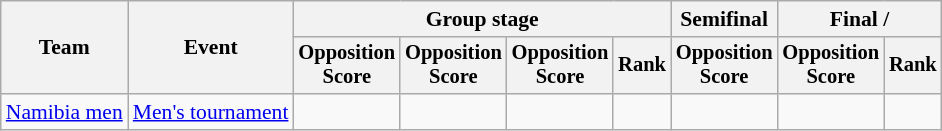<table class="wikitable" style="font-size:90%">
<tr>
<th rowspan="2">Team</th>
<th rowspan="2">Event</th>
<th colspan="4">Group stage</th>
<th>Semifinal</th>
<th colspan="2">Final / </th>
</tr>
<tr style="font-size:95%">
<th>Opposition<br>Score</th>
<th>Opposition<br>Score</th>
<th>Opposition<br>Score</th>
<th>Rank</th>
<th>Opposition<br>Score</th>
<th>Opposition<br>Score</th>
<th>Rank</th>
</tr>
<tr align="center">
<td align="left"><a href='#'>Namibia men</a></td>
<td align="left"><a href='#'>Men's tournament</a></td>
<td></td>
<td></td>
<td></td>
<td></td>
<td></td>
<td></td>
<td></td>
</tr>
</table>
